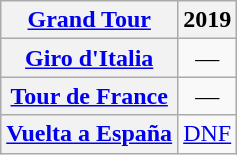<table class="wikitable plainrowheaders">
<tr>
<th scope="col"><a href='#'>Grand Tour</a></th>
<th scope="col">2019</th>
</tr>
<tr style="text-align:center;">
<th scope="row"> <a href='#'>Giro d'Italia</a></th>
<td>—</td>
</tr>
<tr style="text-align:center;">
<th scope="row"> <a href='#'>Tour de France</a></th>
<td>—</td>
</tr>
<tr style="text-align:center;">
<th scope="row"> <a href='#'>Vuelta a España</a></th>
<td><a href='#'>DNF</a></td>
</tr>
</table>
